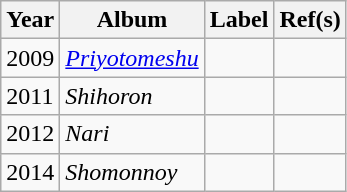<table class="wikitable">
<tr>
<th>Year</th>
<th>Album</th>
<th>Label</th>
<th>Ref(s)</th>
</tr>
<tr>
<td>2009</td>
<td><em><a href='#'>Priyotomeshu</a></em></td>
<td></td>
<td></td>
</tr>
<tr>
<td>2011</td>
<td><em>Shihoron</em></td>
<td></td>
<td></td>
</tr>
<tr>
<td>2012</td>
<td><em>Nari</em></td>
<td></td>
<td></td>
</tr>
<tr>
<td>2014</td>
<td><em>Shomonnoy</em></td>
<td></td>
<td></td>
</tr>
</table>
